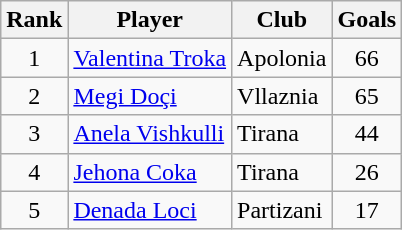<table class="wikitable" style="text-align:center">
<tr>
<th>Rank</th>
<th>Player</th>
<th>Club</th>
<th>Goals</th>
</tr>
<tr>
<td rowspan="1">1</td>
<td align="left"> <a href='#'>Valentina Troka</a></td>
<td align="left">Apolonia</td>
<td rowspan="1">66</td>
</tr>
<tr>
<td rowspan="1">2</td>
<td align="left"> <a href='#'>Megi Doçi</a></td>
<td align="left">Vllaznia</td>
<td rowspan="1">65</td>
</tr>
<tr>
<td rowspan="1">3</td>
<td align="left"> <a href='#'>Anela Vishkulli</a></td>
<td align="left">Tirana</td>
<td rowspan="1">44</td>
</tr>
<tr>
<td rowspan="1">4</td>
<td align="left"> <a href='#'>Jehona Coka</a></td>
<td align="left">Tirana</td>
<td rowspan="1">26</td>
</tr>
<tr>
<td rowspan="1">5</td>
<td align="left"> <a href='#'>Denada Loci</a></td>
<td align="left">Partizani</td>
<td rowspan="1">17</td>
</tr>
</table>
